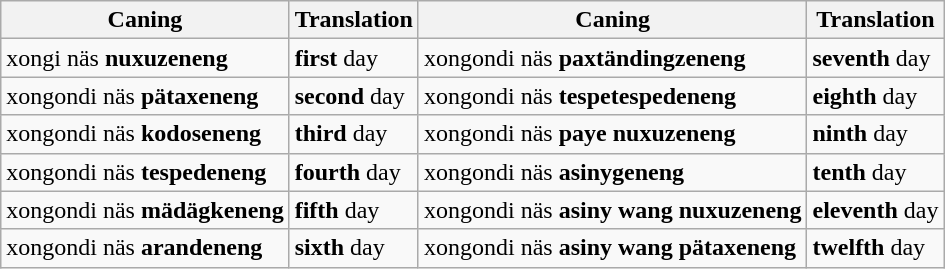<table class="wikitable">
<tr>
<th>Caning</th>
<th>Translation</th>
<th>Caning</th>
<th>Translation</th>
</tr>
<tr>
<td>xongi näs <strong>nuxuzeneng</strong></td>
<td><strong>first</strong> day</td>
<td>xongondi näs <strong>paxtändingzeneng</strong></td>
<td><strong>seventh</strong> day</td>
</tr>
<tr>
<td>xongondi näs <strong>pätaxeneng</strong></td>
<td><strong>second</strong> day</td>
<td>xongondi näs <strong>tespetespedeneng</strong></td>
<td><strong>eighth</strong> day</td>
</tr>
<tr>
<td>xongondi näs <strong>kodoseneng</strong></td>
<td><strong>third</strong> day</td>
<td>xongondi näs <strong>paye nuxuzeneng</strong></td>
<td><strong>ninth</strong> day</td>
</tr>
<tr>
<td>xongondi näs <strong>tespedeneng</strong></td>
<td><strong>fourth</strong> day</td>
<td>xongondi näs <strong>asinygeneng</strong></td>
<td><strong>tenth</strong> day</td>
</tr>
<tr>
<td>xongondi näs <strong>mädägkeneng</strong></td>
<td><strong>fifth</strong> day</td>
<td>xongondi näs <strong>asiny wang nuxuzeneng</strong></td>
<td><strong>eleventh</strong> day</td>
</tr>
<tr>
<td>xongondi näs <strong>arandeneng</strong></td>
<td><strong>sixth</strong> day</td>
<td>xongondi näs <strong>asiny wang pätaxeneng</strong></td>
<td><strong>twelfth</strong> day</td>
</tr>
</table>
